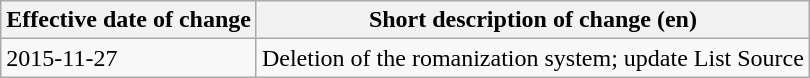<table class="wikitable">
<tr>
<th>Effective date of change</th>
<th>Short description of change (en)</th>
</tr>
<tr>
<td>2015-11-27</td>
<td>Deletion of the romanization system; update List Source</td>
</tr>
</table>
